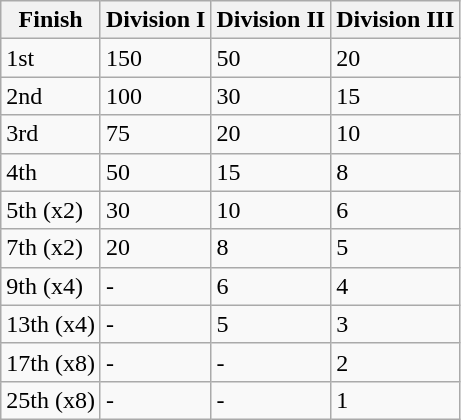<table class="wikitable">
<tr>
<th>Finish</th>
<th>Division I</th>
<th>Division II</th>
<th>Division III</th>
</tr>
<tr>
<td>1st</td>
<td>150</td>
<td>50</td>
<td>20</td>
</tr>
<tr>
<td>2nd</td>
<td>100</td>
<td>30</td>
<td>15</td>
</tr>
<tr>
<td>3rd</td>
<td>75</td>
<td>20</td>
<td>10</td>
</tr>
<tr>
<td>4th</td>
<td>50</td>
<td>15</td>
<td>8</td>
</tr>
<tr>
<td>5th (x2)</td>
<td>30</td>
<td>10</td>
<td>6</td>
</tr>
<tr>
<td>7th (x2)</td>
<td>20</td>
<td>8</td>
<td>5</td>
</tr>
<tr>
<td>9th (x4)</td>
<td>-</td>
<td>6</td>
<td>4</td>
</tr>
<tr>
<td>13th (x4)</td>
<td>-</td>
<td>5</td>
<td>3</td>
</tr>
<tr>
<td>17th (x8)</td>
<td>-</td>
<td>-</td>
<td>2</td>
</tr>
<tr>
<td>25th (x8)</td>
<td>-</td>
<td>-</td>
<td>1</td>
</tr>
</table>
